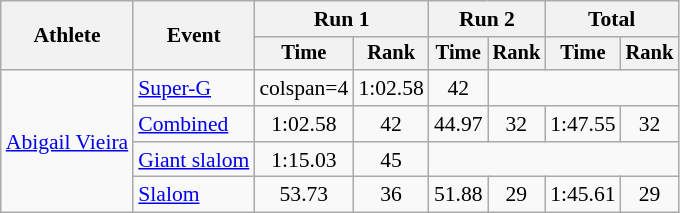<table class="wikitable" style="font-size:90%">
<tr>
<th rowspan=2>Athlete</th>
<th rowspan=2>Event</th>
<th colspan=2>Run 1</th>
<th colspan=2>Run 2</th>
<th colspan=2>Total</th>
</tr>
<tr style="font-size:95%">
<th>Time</th>
<th>Rank</th>
<th>Time</th>
<th>Rank</th>
<th>Time</th>
<th>Rank</th>
</tr>
<tr align=center>
<td align="left" rowspan="4"><a href='#'>Abigail Vieira</a></td>
<td align="left"><a href='#'>Super-G</a></td>
<td>colspan=4</td>
<td>1:02.58</td>
<td>42</td>
</tr>
<tr align=center>
<td align="left"><a href='#'>Combined</a></td>
<td>1:02.58</td>
<td>42</td>
<td>44.97</td>
<td>32</td>
<td>1:47.55</td>
<td>32</td>
</tr>
<tr align=center>
<td align="left"><a href='#'>Giant slalom</a></td>
<td>1:15.03</td>
<td>45</td>
<td colspan=4></td>
</tr>
<tr align=center>
<td align="left"><a href='#'>Slalom</a></td>
<td>53.73</td>
<td>36</td>
<td>51.88</td>
<td>29</td>
<td>1:45.61</td>
<td>29</td>
</tr>
</table>
